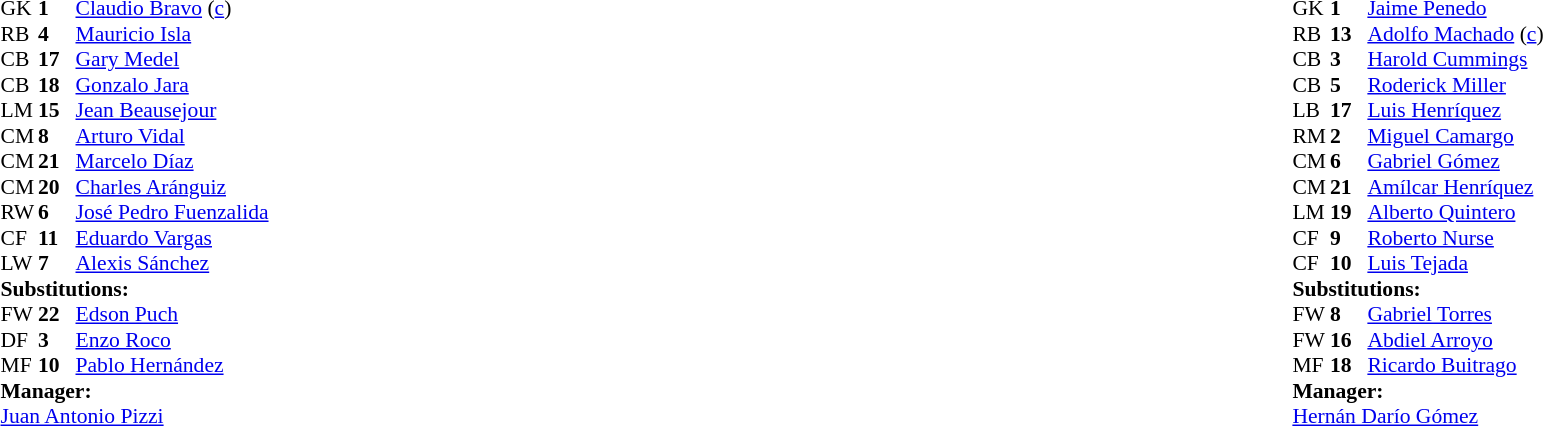<table width="100%">
<tr>
<td valign="top" width="40%"><br><table style="font-size:90%" cellspacing="0" cellpadding="0">
<tr>
<th width=25></th>
<th width=25></th>
</tr>
<tr>
<td>GK</td>
<td><strong>1</strong></td>
<td><a href='#'>Claudio Bravo</a> (<a href='#'>c</a>)</td>
</tr>
<tr>
<td>RB</td>
<td><strong>4</strong></td>
<td><a href='#'>Mauricio Isla</a></td>
<td></td>
</tr>
<tr>
<td>CB</td>
<td><strong>17</strong></td>
<td><a href='#'>Gary Medel</a></td>
<td></td>
<td></td>
</tr>
<tr>
<td>CB</td>
<td><strong>18</strong></td>
<td><a href='#'>Gonzalo Jara</a></td>
</tr>
<tr>
<td>LM</td>
<td><strong>15</strong></td>
<td><a href='#'>Jean Beausejour</a></td>
<td></td>
<td></td>
</tr>
<tr>
<td>CM</td>
<td><strong>8</strong></td>
<td><a href='#'>Arturo Vidal</a></td>
<td></td>
<td></td>
</tr>
<tr>
<td>CM</td>
<td><strong>21</strong></td>
<td><a href='#'>Marcelo Díaz</a></td>
</tr>
<tr>
<td>CM</td>
<td><strong>20</strong></td>
<td><a href='#'>Charles Aránguiz</a></td>
</tr>
<tr>
<td>RW</td>
<td><strong>6</strong></td>
<td><a href='#'>José Pedro Fuenzalida</a></td>
</tr>
<tr>
<td>CF</td>
<td><strong>11</strong></td>
<td><a href='#'>Eduardo Vargas</a></td>
</tr>
<tr>
<td>LW</td>
<td><strong>7</strong></td>
<td><a href='#'>Alexis Sánchez</a></td>
</tr>
<tr>
<td colspan=3><strong>Substitutions:</strong></td>
</tr>
<tr>
<td>FW</td>
<td><strong>22</strong></td>
<td><a href='#'>Edson Puch</a></td>
<td></td>
<td></td>
</tr>
<tr>
<td>DF</td>
<td><strong>3</strong></td>
<td><a href='#'>Enzo Roco</a></td>
<td></td>
<td></td>
</tr>
<tr>
<td>MF</td>
<td><strong>10</strong></td>
<td><a href='#'>Pablo Hernández</a></td>
<td></td>
<td></td>
</tr>
<tr>
<td colspan=3><strong>Manager:</strong></td>
</tr>
<tr>
<td colspan=3> <a href='#'>Juan Antonio Pizzi</a></td>
</tr>
</table>
</td>
<td valign="top"></td>
<td valign="top" width="50%"><br><table style="font-size:90%; margin:auto" cellspacing="0" cellpadding="0">
<tr>
<th width=25></th>
<th width=25></th>
</tr>
<tr>
<td>GK</td>
<td><strong>1</strong></td>
<td><a href='#'>Jaime Penedo</a></td>
</tr>
<tr>
<td>RB</td>
<td><strong>13</strong></td>
<td><a href='#'>Adolfo Machado</a> (<a href='#'>c</a>)</td>
</tr>
<tr>
<td>CB</td>
<td><strong>3</strong></td>
<td><a href='#'>Harold Cummings</a></td>
<td></td>
</tr>
<tr>
<td>CB</td>
<td><strong>5</strong></td>
<td><a href='#'>Roderick Miller</a></td>
</tr>
<tr>
<td>LB</td>
<td><strong>17</strong></td>
<td><a href='#'>Luis Henríquez</a></td>
</tr>
<tr>
<td>RM</td>
<td><strong>2</strong></td>
<td><a href='#'>Miguel Camargo</a></td>
<td></td>
</tr>
<tr>
<td>CM</td>
<td><strong>6</strong></td>
<td><a href='#'>Gabriel Gómez</a></td>
</tr>
<tr>
<td>CM</td>
<td><strong>21</strong></td>
<td><a href='#'>Amílcar Henríquez</a></td>
<td></td>
</tr>
<tr>
<td>LM</td>
<td><strong>19</strong></td>
<td><a href='#'>Alberto Quintero</a></td>
<td></td>
<td></td>
</tr>
<tr>
<td>CF</td>
<td><strong>9</strong></td>
<td><a href='#'>Roberto Nurse</a></td>
<td></td>
<td></td>
</tr>
<tr>
<td>CF</td>
<td><strong>10</strong></td>
<td><a href='#'>Luis Tejada</a></td>
<td></td>
<td></td>
</tr>
<tr>
<td colspan=3><strong>Substitutions:</strong></td>
</tr>
<tr>
<td>FW</td>
<td><strong>8</strong></td>
<td><a href='#'>Gabriel Torres</a></td>
<td></td>
<td></td>
</tr>
<tr>
<td>FW</td>
<td><strong>16</strong></td>
<td><a href='#'>Abdiel Arroyo</a></td>
<td></td>
<td></td>
</tr>
<tr>
<td>MF</td>
<td><strong>18</strong></td>
<td><a href='#'>Ricardo Buitrago</a></td>
<td></td>
<td></td>
</tr>
<tr>
<td colspan=3><strong>Manager:</strong></td>
</tr>
<tr>
<td colspan=3> <a href='#'>Hernán Darío Gómez</a></td>
</tr>
</table>
</td>
</tr>
</table>
